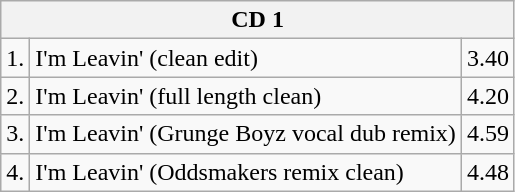<table class="wikitable">
<tr>
<th align="center" colspan=3>CD 1</th>
</tr>
<tr>
<td>1.</td>
<td>I'm Leavin' (clean edit)</td>
<td>3.40</td>
</tr>
<tr>
<td>2.</td>
<td>I'm Leavin' (full length clean)</td>
<td>4.20</td>
</tr>
<tr>
<td>3.</td>
<td>I'm Leavin' (Grunge Boyz vocal dub remix)</td>
<td>4.59</td>
</tr>
<tr>
<td>4.</td>
<td>I'm Leavin' (Oddsmakers remix clean)</td>
<td>4.48</td>
</tr>
</table>
